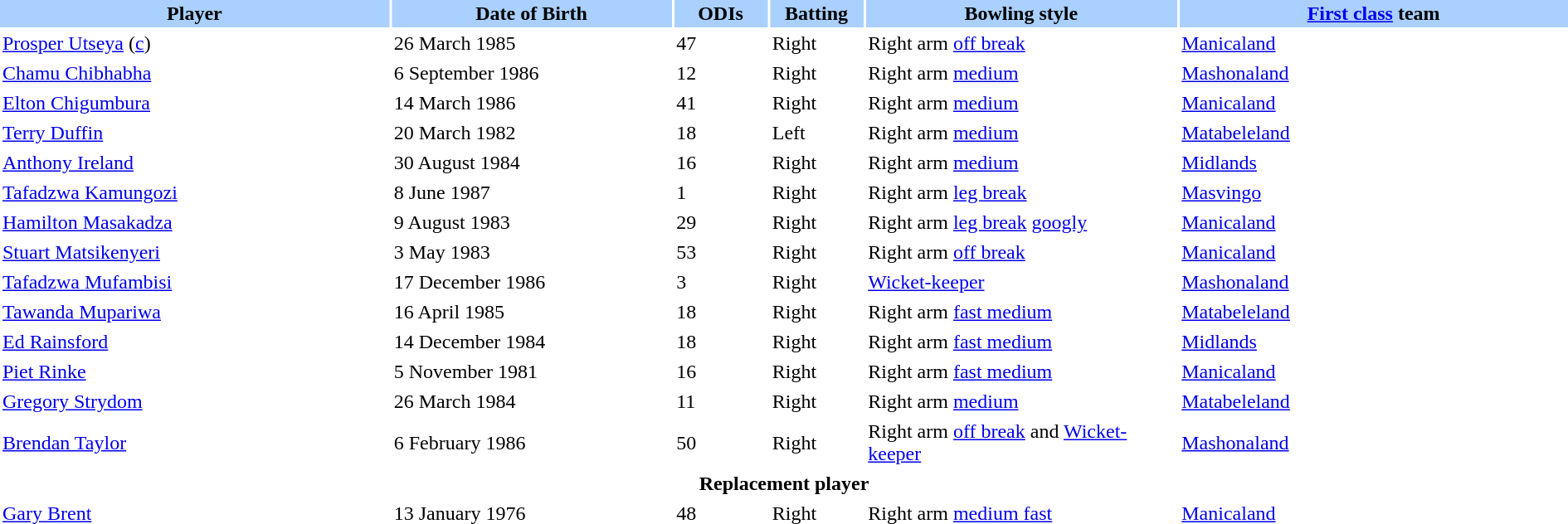<table border="0" cellspacing="2" cellpadding="2" style="width:100%;">
<tr style="background:#aad0ff;">
<th width=25%>Player</th>
<th width=18%>Date of Birth</th>
<th width=6%>ODIs</th>
<th width=6%>Batting</th>
<th width=20%>Bowling style</th>
<th width=25%><a href='#'>First class</a> team</th>
</tr>
<tr>
<td><a href='#'>Prosper Utseya</a> (<a href='#'>c</a>)</td>
<td>26 March 1985</td>
<td>47</td>
<td>Right</td>
<td>Right arm <a href='#'>off break</a></td>
<td><a href='#'>Manicaland</a></td>
</tr>
<tr>
<td><a href='#'>Chamu Chibhabha</a></td>
<td>6 September 1986</td>
<td>12</td>
<td>Right</td>
<td>Right arm <a href='#'>medium</a></td>
<td><a href='#'>Mashonaland</a></td>
</tr>
<tr>
<td><a href='#'>Elton Chigumbura</a></td>
<td>14 March 1986</td>
<td>41</td>
<td>Right</td>
<td>Right arm <a href='#'>medium</a></td>
<td><a href='#'>Manicaland</a></td>
</tr>
<tr>
<td><a href='#'>Terry Duffin</a></td>
<td>20 March 1982</td>
<td>18</td>
<td>Left</td>
<td>Right arm <a href='#'>medium</a></td>
<td><a href='#'>Matabeleland</a></td>
</tr>
<tr>
<td><a href='#'>Anthony Ireland</a></td>
<td>30 August 1984</td>
<td>16</td>
<td>Right</td>
<td>Right arm <a href='#'>medium</a></td>
<td><a href='#'>Midlands</a></td>
</tr>
<tr>
<td><a href='#'>Tafadzwa Kamungozi</a></td>
<td>8 June 1987</td>
<td>1</td>
<td>Right</td>
<td>Right arm <a href='#'>leg break</a></td>
<td><a href='#'>Masvingo</a></td>
</tr>
<tr>
<td><a href='#'>Hamilton Masakadza</a></td>
<td>9 August 1983</td>
<td>29</td>
<td>Right</td>
<td>Right arm <a href='#'>leg break</a> <a href='#'>googly</a></td>
<td><a href='#'>Manicaland</a></td>
</tr>
<tr>
<td><a href='#'>Stuart Matsikenyeri</a></td>
<td>3 May 1983</td>
<td>53</td>
<td>Right</td>
<td>Right arm <a href='#'>off break</a></td>
<td><a href='#'>Manicaland</a></td>
</tr>
<tr>
<td><a href='#'>Tafadzwa Mufambisi</a></td>
<td>17 December 1986</td>
<td>3</td>
<td>Right</td>
<td><a href='#'>Wicket-keeper</a></td>
<td><a href='#'>Mashonaland</a></td>
</tr>
<tr>
<td><a href='#'>Tawanda Mupariwa</a></td>
<td>16 April 1985</td>
<td>18</td>
<td>Right</td>
<td>Right arm <a href='#'>fast medium</a></td>
<td><a href='#'>Matabeleland</a></td>
</tr>
<tr>
<td><a href='#'>Ed Rainsford</a></td>
<td>14 December 1984</td>
<td>18</td>
<td>Right</td>
<td>Right arm <a href='#'>fast medium</a></td>
<td><a href='#'>Midlands</a></td>
</tr>
<tr>
<td><a href='#'>Piet Rinke</a></td>
<td>5 November 1981</td>
<td>16</td>
<td>Right</td>
<td>Right arm <a href='#'>fast medium</a></td>
<td><a href='#'>Manicaland</a></td>
</tr>
<tr>
<td><a href='#'>Gregory Strydom</a></td>
<td>26 March 1984</td>
<td>11</td>
<td>Right</td>
<td>Right arm <a href='#'>medium</a></td>
<td><a href='#'>Matabeleland</a></td>
</tr>
<tr>
<td><a href='#'>Brendan Taylor</a></td>
<td>6 February 1986</td>
<td>50</td>
<td>Right</td>
<td>Right arm <a href='#'>off break</a> and <a href='#'>Wicket-keeper</a></td>
<td><a href='#'>Mashonaland</a></td>
</tr>
<tr>
<th colspan="6">Replacement player</th>
</tr>
<tr>
<td><a href='#'>Gary Brent</a></td>
<td>13 January 1976</td>
<td>48</td>
<td>Right</td>
<td>Right arm <a href='#'>medium fast</a></td>
<td><a href='#'>Manicaland</a></td>
</tr>
</table>
